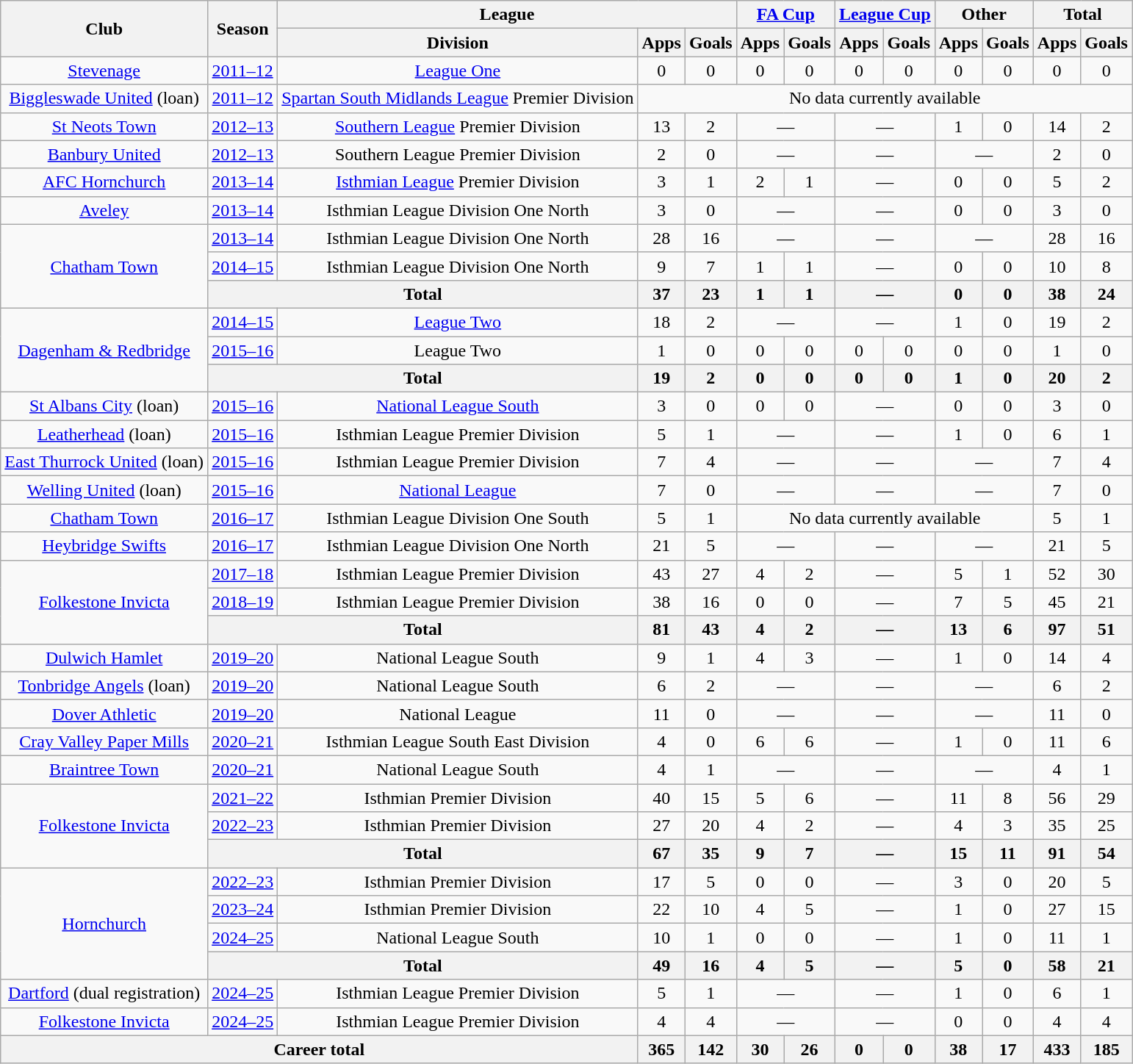<table class="wikitable" style="text-align:center">
<tr>
<th rowspan="2">Club</th>
<th rowspan="2">Season</th>
<th colspan="3">League</th>
<th colspan="2"><a href='#'>FA Cup</a></th>
<th colspan="2"><a href='#'>League Cup</a></th>
<th colspan="2">Other</th>
<th colspan="2">Total</th>
</tr>
<tr>
<th>Division</th>
<th>Apps</th>
<th>Goals</th>
<th>Apps</th>
<th>Goals</th>
<th>Apps</th>
<th>Goals</th>
<th>Apps</th>
<th>Goals</th>
<th>Apps</th>
<th>Goals</th>
</tr>
<tr>
<td rowspan="1"><a href='#'>Stevenage</a></td>
<td><a href='#'>2011–12</a></td>
<td><a href='#'>League One</a></td>
<td>0</td>
<td>0</td>
<td>0</td>
<td>0</td>
<td>0</td>
<td>0</td>
<td>0</td>
<td>0</td>
<td>0</td>
<td>0</td>
</tr>
<tr>
<td rowspan="1"><a href='#'>Biggleswade United</a> (loan)</td>
<td><a href='#'>2011–12</a></td>
<td><a href='#'>Spartan South Midlands League</a> Premier Division</td>
<td colspan="10">No data currently available</td>
</tr>
<tr>
<td rowspan="1"><a href='#'>St Neots Town</a></td>
<td><a href='#'>2012–13</a></td>
<td><a href='#'>Southern League</a> Premier Division</td>
<td>13</td>
<td>2</td>
<td colspan="2">—</td>
<td colspan="2">—</td>
<td>1</td>
<td>0</td>
<td>14</td>
<td>2</td>
</tr>
<tr>
<td rowspan="1"><a href='#'>Banbury United</a></td>
<td><a href='#'>2012–13</a></td>
<td>Southern League Premier Division</td>
<td>2</td>
<td>0</td>
<td colspan="2">—</td>
<td colspan="2">—</td>
<td colspan="2">—</td>
<td>2</td>
<td>0</td>
</tr>
<tr>
<td rowspan="1"><a href='#'>AFC Hornchurch</a></td>
<td><a href='#'>2013–14</a></td>
<td><a href='#'>Isthmian League</a> Premier Division</td>
<td>3</td>
<td>1</td>
<td>2</td>
<td>1</td>
<td colspan="2">—</td>
<td>0</td>
<td>0</td>
<td>5</td>
<td>2</td>
</tr>
<tr>
<td rowspan="1"><a href='#'>Aveley</a></td>
<td><a href='#'>2013–14</a></td>
<td>Isthmian League Division One North</td>
<td>3</td>
<td>0</td>
<td colspan="2">—</td>
<td colspan="2">—</td>
<td>0</td>
<td>0</td>
<td>3</td>
<td>0</td>
</tr>
<tr>
<td rowspan="3"><a href='#'>Chatham Town</a></td>
<td><a href='#'>2013–14</a></td>
<td>Isthmian League Division One North</td>
<td>28</td>
<td>16</td>
<td colspan="2">—</td>
<td colspan="2">—</td>
<td colspan="2">—</td>
<td>28</td>
<td>16</td>
</tr>
<tr>
<td><a href='#'>2014–15</a></td>
<td>Isthmian League Division One North</td>
<td>9</td>
<td>7</td>
<td>1</td>
<td>1</td>
<td colspan="2">—</td>
<td>0</td>
<td>0</td>
<td>10</td>
<td>8</td>
</tr>
<tr>
<th colspan=2>Total</th>
<th>37</th>
<th>23</th>
<th>1</th>
<th>1</th>
<th colspan="2">—</th>
<th>0</th>
<th>0</th>
<th>38</th>
<th>24</th>
</tr>
<tr>
<td rowspan="3"><a href='#'>Dagenham & Redbridge</a></td>
<td><a href='#'>2014–15</a></td>
<td><a href='#'>League Two</a></td>
<td>18</td>
<td>2</td>
<td colspan="2">—</td>
<td colspan="2">—</td>
<td>1</td>
<td>0</td>
<td>19</td>
<td>2</td>
</tr>
<tr>
<td><a href='#'>2015–16</a></td>
<td>League Two</td>
<td>1</td>
<td>0</td>
<td>0</td>
<td>0</td>
<td>0</td>
<td>0</td>
<td>0</td>
<td>0</td>
<td>1</td>
<td>0</td>
</tr>
<tr>
<th colspan=2>Total</th>
<th>19</th>
<th>2</th>
<th>0</th>
<th>0</th>
<th>0</th>
<th>0</th>
<th>1</th>
<th>0</th>
<th>20</th>
<th>2</th>
</tr>
<tr>
<td rowspan="1"><a href='#'>St Albans City</a> (loan)</td>
<td><a href='#'>2015–16</a></td>
<td><a href='#'>National League South</a></td>
<td>3</td>
<td>0</td>
<td>0</td>
<td>0</td>
<td colspan="2">—</td>
<td>0</td>
<td>0</td>
<td>3</td>
<td>0</td>
</tr>
<tr>
<td rowspan="1"><a href='#'>Leatherhead</a> (loan)</td>
<td><a href='#'>2015–16</a></td>
<td>Isthmian League Premier Division</td>
<td>5</td>
<td>1</td>
<td colspan="2">—</td>
<td colspan="2">—</td>
<td>1</td>
<td>0</td>
<td>6</td>
<td>1</td>
</tr>
<tr>
<td rowspan="1"><a href='#'>East Thurrock United</a> (loan)</td>
<td><a href='#'>2015–16</a></td>
<td>Isthmian League Premier Division</td>
<td>7</td>
<td>4</td>
<td colspan="2">—</td>
<td colspan="2">—</td>
<td colspan="2">—</td>
<td>7</td>
<td>4</td>
</tr>
<tr>
<td rowspan="1"><a href='#'>Welling United</a> (loan)</td>
<td><a href='#'>2015–16</a></td>
<td><a href='#'>National League</a></td>
<td>7</td>
<td>0</td>
<td colspan="2">—</td>
<td colspan="2">—</td>
<td colspan="2">—</td>
<td>7</td>
<td>0</td>
</tr>
<tr>
<td rowspan="1"><a href='#'>Chatham Town</a></td>
<td><a href='#'>2016–17</a></td>
<td>Isthmian League Division One South</td>
<td>5</td>
<td>1</td>
<td colspan="6">No data currently available</td>
<td>5</td>
<td>1</td>
</tr>
<tr>
<td rowspan="1"><a href='#'>Heybridge Swifts</a></td>
<td><a href='#'>2016–17</a></td>
<td>Isthmian League Division One North</td>
<td>21</td>
<td>5</td>
<td colspan="2">—</td>
<td colspan="2">—</td>
<td colspan="2">—</td>
<td>21</td>
<td>5</td>
</tr>
<tr>
<td rowspan="3"><a href='#'>Folkestone Invicta</a></td>
<td><a href='#'>2017–18</a></td>
<td>Isthmian League Premier Division</td>
<td>43</td>
<td>27</td>
<td>4</td>
<td>2</td>
<td colspan="2">—</td>
<td>5</td>
<td>1</td>
<td>52</td>
<td>30</td>
</tr>
<tr>
<td><a href='#'>2018–19</a></td>
<td>Isthmian League Premier Division</td>
<td>38</td>
<td>16</td>
<td>0</td>
<td>0</td>
<td colspan="2">—</td>
<td>7</td>
<td>5</td>
<td>45</td>
<td>21</td>
</tr>
<tr>
<th colspan=2>Total</th>
<th>81</th>
<th>43</th>
<th>4</th>
<th>2</th>
<th colspan="2">—</th>
<th>13</th>
<th>6</th>
<th>97</th>
<th>51</th>
</tr>
<tr>
<td rowspan="1"><a href='#'>Dulwich Hamlet</a></td>
<td><a href='#'>2019–20</a></td>
<td>National League South</td>
<td>9</td>
<td>1</td>
<td>4</td>
<td>3</td>
<td colspan="2">—</td>
<td>1</td>
<td>0</td>
<td>14</td>
<td>4</td>
</tr>
<tr>
<td rowspan="1"><a href='#'>Tonbridge Angels</a> (loan)</td>
<td><a href='#'>2019–20</a></td>
<td>National League South</td>
<td>6</td>
<td>2</td>
<td colspan="2">—</td>
<td colspan="2">—</td>
<td colspan="2">—</td>
<td>6</td>
<td>2</td>
</tr>
<tr>
<td rowspan="1"><a href='#'>Dover Athletic</a></td>
<td><a href='#'>2019–20</a></td>
<td>National League</td>
<td>11</td>
<td>0</td>
<td colspan="2">—</td>
<td colspan="2">—</td>
<td colspan="2">—</td>
<td>11</td>
<td>0</td>
</tr>
<tr>
<td rowspan="1"><a href='#'>Cray Valley Paper Mills</a></td>
<td><a href='#'>2020–21</a></td>
<td>Isthmian League South East Division</td>
<td>4</td>
<td>0</td>
<td>6</td>
<td>6</td>
<td colspan="2">—</td>
<td>1</td>
<td>0</td>
<td>11</td>
<td>6</td>
</tr>
<tr>
<td rowspan="1"><a href='#'>Braintree Town</a></td>
<td><a href='#'>2020–21</a></td>
<td>National League South</td>
<td>4</td>
<td>1</td>
<td colspan="2">—</td>
<td colspan="2">—</td>
<td colspan="2">—</td>
<td>4</td>
<td>1</td>
</tr>
<tr>
<td rowspan="3"><a href='#'>Folkestone Invicta</a></td>
<td><a href='#'>2021–22</a></td>
<td>Isthmian Premier Division</td>
<td>40</td>
<td>15</td>
<td>5</td>
<td>6</td>
<td colspan="2">—</td>
<td>11</td>
<td>8</td>
<td>56</td>
<td>29</td>
</tr>
<tr>
<td><a href='#'>2022–23</a></td>
<td>Isthmian Premier Division</td>
<td>27</td>
<td>20</td>
<td>4</td>
<td>2</td>
<td colspan="2">—</td>
<td>4</td>
<td>3</td>
<td>35</td>
<td>25</td>
</tr>
<tr>
<th colspan=2>Total</th>
<th>67</th>
<th>35</th>
<th>9</th>
<th>7</th>
<th colspan="2">—</th>
<th>15</th>
<th>11</th>
<th>91</th>
<th>54</th>
</tr>
<tr>
<td rowspan="4"><a href='#'>Hornchurch</a></td>
<td><a href='#'>2022–23</a></td>
<td>Isthmian Premier Division</td>
<td>17</td>
<td>5</td>
<td>0</td>
<td>0</td>
<td colspan="2">—</td>
<td>3</td>
<td>0</td>
<td>20</td>
<td>5</td>
</tr>
<tr>
<td><a href='#'>2023–24</a></td>
<td>Isthmian Premier Division</td>
<td>22</td>
<td>10</td>
<td>4</td>
<td>5</td>
<td colspan="2">—</td>
<td>1</td>
<td>0</td>
<td>27</td>
<td>15</td>
</tr>
<tr>
<td><a href='#'>2024–25</a></td>
<td>National League South</td>
<td>10</td>
<td>1</td>
<td>0</td>
<td>0</td>
<td colspan="2">—</td>
<td>1</td>
<td>0</td>
<td>11</td>
<td>1</td>
</tr>
<tr>
<th colspan=2>Total</th>
<th>49</th>
<th>16</th>
<th>4</th>
<th>5</th>
<th colspan="2">—</th>
<th>5</th>
<th>0</th>
<th>58</th>
<th>21</th>
</tr>
<tr>
<td><a href='#'>Dartford</a> (dual registration)</td>
<td><a href='#'>2024–25</a></td>
<td>Isthmian League Premier Division</td>
<td>5</td>
<td>1</td>
<td colspan="2">—</td>
<td colspan="2">—</td>
<td>1</td>
<td>0</td>
<td>6</td>
<td>1</td>
</tr>
<tr>
<td><a href='#'>Folkestone Invicta</a></td>
<td><a href='#'>2024–25</a></td>
<td>Isthmian League Premier Division</td>
<td>4</td>
<td>4</td>
<td colspan="2">—</td>
<td colspan="2">—</td>
<td>0</td>
<td>0</td>
<td>4</td>
<td>4</td>
</tr>
<tr>
<th colspan="3">Career total</th>
<th>365</th>
<th>142</th>
<th>30</th>
<th>26</th>
<th>0</th>
<th>0</th>
<th>38</th>
<th>17</th>
<th>433</th>
<th>185</th>
</tr>
</table>
